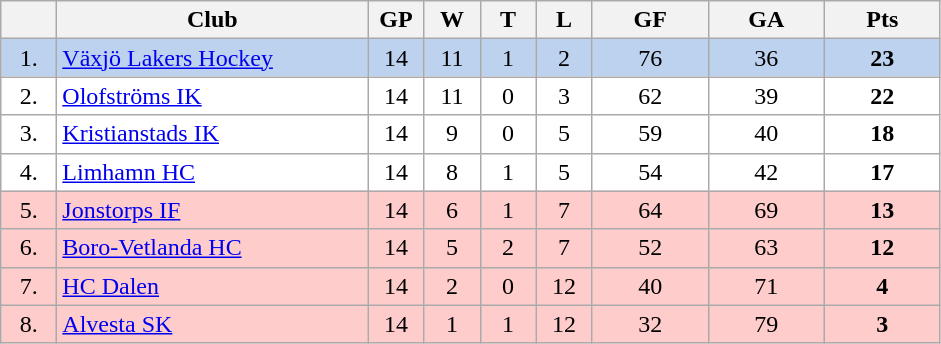<table class="wikitable">
<tr>
<th width="30"></th>
<th width="200">Club</th>
<th width="30">GP</th>
<th width="30">W</th>
<th width="30">T</th>
<th width="30">L</th>
<th width="70">GF</th>
<th width="70">GA</th>
<th width="70">Pts</th>
</tr>
<tr bgcolor="#BCD2EE" align="center">
<td>1.</td>
<td align="left"><a href='#'>Växjö Lakers Hockey</a></td>
<td>14</td>
<td>11</td>
<td>1</td>
<td>2</td>
<td>76</td>
<td>36</td>
<td><strong>23</strong></td>
</tr>
<tr bgcolor="#FFFFFF" align="center">
<td>2.</td>
<td align="left"><a href='#'>Olofströms IK</a></td>
<td>14</td>
<td>11</td>
<td>0</td>
<td>3</td>
<td>62</td>
<td>39</td>
<td><strong>22</strong></td>
</tr>
<tr bgcolor="#FFFFFF" align="center">
<td>3.</td>
<td align="left"><a href='#'>Kristianstads IK</a></td>
<td>14</td>
<td>9</td>
<td>0</td>
<td>5</td>
<td>59</td>
<td>40</td>
<td><strong>18</strong></td>
</tr>
<tr bgcolor="#FFFFFF" align="center">
<td>4.</td>
<td align="left"><a href='#'>Limhamn HC</a></td>
<td>14</td>
<td>8</td>
<td>1</td>
<td>5</td>
<td>54</td>
<td>42</td>
<td><strong>17</strong></td>
</tr>
<tr bgcolor="#FFCCCC" align="center">
<td>5.</td>
<td align="left"><a href='#'>Jonstorps IF</a></td>
<td>14</td>
<td>6</td>
<td>1</td>
<td>7</td>
<td>64</td>
<td>69</td>
<td><strong>13</strong></td>
</tr>
<tr bgcolor="#FFCCCC" align="center">
<td>6.</td>
<td align="left"><a href='#'>Boro-Vetlanda HC</a></td>
<td>14</td>
<td>5</td>
<td>2</td>
<td>7</td>
<td>52</td>
<td>63</td>
<td><strong>12</strong></td>
</tr>
<tr bgcolor="#FFCCCC" align="center">
<td>7.</td>
<td align="left"><a href='#'>HC Dalen</a></td>
<td>14</td>
<td>2</td>
<td>0</td>
<td>12</td>
<td>40</td>
<td>71</td>
<td><strong>4</strong></td>
</tr>
<tr bgcolor="#FFCCCC" align="center">
<td>8.</td>
<td align="left"><a href='#'>Alvesta SK</a></td>
<td>14</td>
<td>1</td>
<td>1</td>
<td>12</td>
<td>32</td>
<td>79</td>
<td><strong>3</strong></td>
</tr>
</table>
